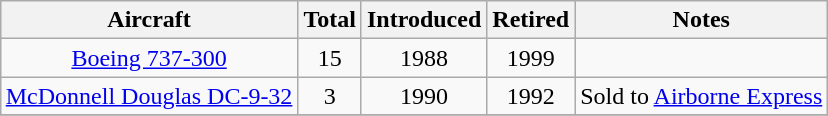<table class="wikitable" style="margin:0.5em auto; text-align:center">
<tr>
<th>Aircraft</th>
<th>Total</th>
<th>Introduced</th>
<th>Retired</th>
<th>Notes</th>
</tr>
<tr>
<td><a href='#'>Boeing 737-300</a></td>
<td>15</td>
<td>1988</td>
<td>1999</td>
<td></td>
</tr>
<tr>
<td><a href='#'>McDonnell Douglas DC-9-32</a></td>
<td>3</td>
<td>1990</td>
<td>1992</td>
<td>Sold to <a href='#'>Airborne Express</a></td>
</tr>
<tr>
</tr>
</table>
